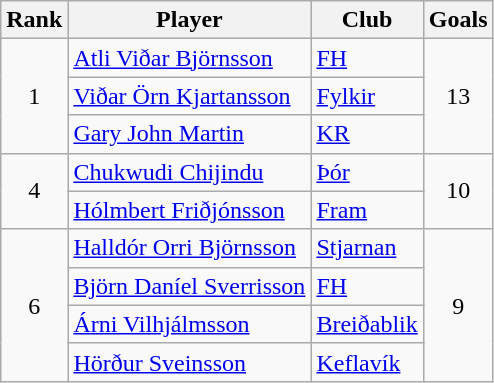<table class="wikitable" style="text-align:center;">
<tr>
<th>Rank</th>
<th>Player</th>
<th>Club</th>
<th>Goals</th>
</tr>
<tr>
<td rowspan=3>1</td>
<td align="left"> <a href='#'>Atli Viðar Björnsson</a></td>
<td align="left"><a href='#'>FH</a></td>
<td rowspan=3>13</td>
</tr>
<tr>
<td align="left"> <a href='#'>Viðar Örn Kjartansson</a></td>
<td align="left"><a href='#'>Fylkir</a></td>
</tr>
<tr>
<td align="left"> <a href='#'>Gary John Martin</a></td>
<td align="left"><a href='#'>KR</a></td>
</tr>
<tr>
<td rowspan=2>4</td>
<td align="left"> <a href='#'>Chukwudi Chijindu</a></td>
<td align="left"><a href='#'>Þór</a></td>
<td rowspan=2>10</td>
</tr>
<tr>
<td align="left"> <a href='#'>Hólmbert Friðjónsson</a></td>
<td align="left"><a href='#'>Fram</a></td>
</tr>
<tr>
<td rowspan=5>6</td>
<td align="left"> <a href='#'>Halldór Orri Björnsson</a></td>
<td align="left"><a href='#'>Stjarnan</a></td>
<td rowspan=5>9</td>
</tr>
<tr>
<td align="left"> <a href='#'>Björn Daníel Sverrisson</a></td>
<td align="left"><a href='#'>FH</a></td>
</tr>
<tr>
<td align="left"> <a href='#'>Árni Vilhjálmsson</a></td>
<td align="left"><a href='#'>Breiðablik</a></td>
</tr>
<tr>
<td align="left"> <a href='#'>Hörður Sveinsson</a></td>
<td align="left"><a href='#'>Keflavík</a></td>
</tr>
</table>
